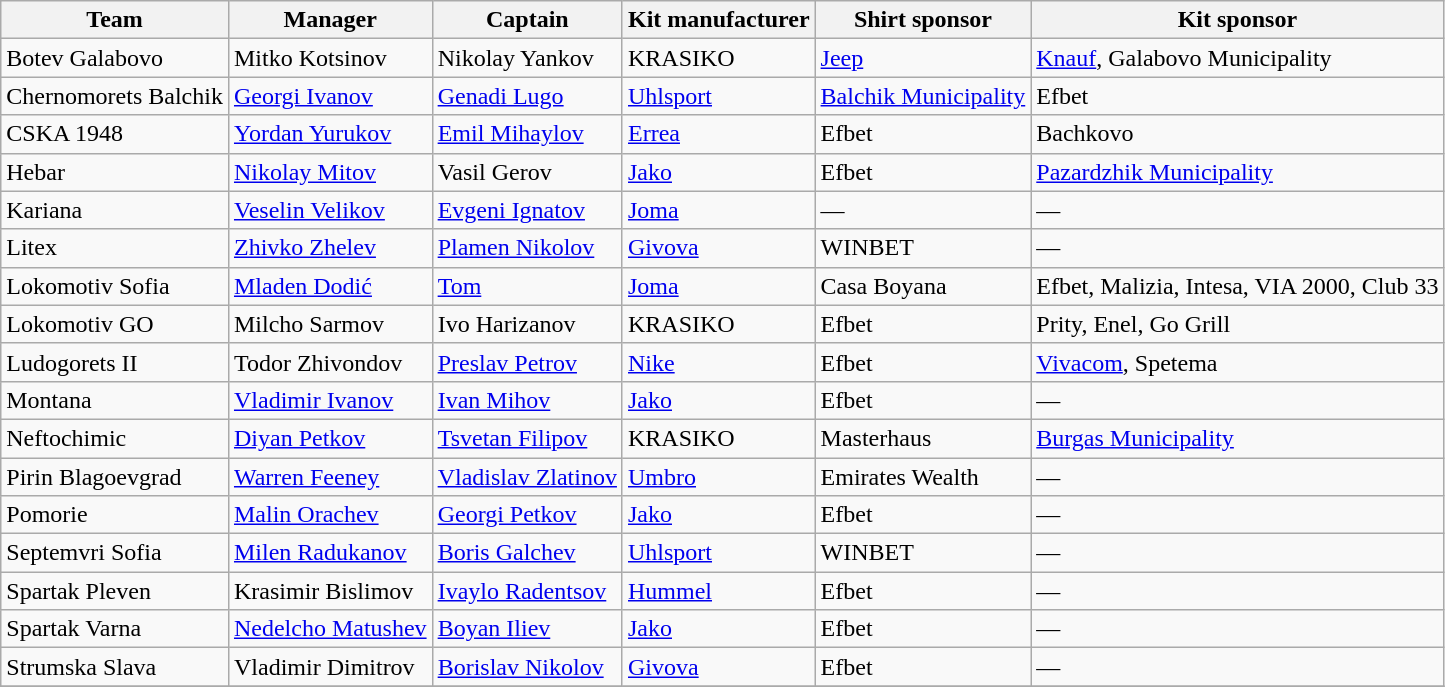<table class="wikitable sortable" style="text-align: left;">
<tr>
<th>Team</th>
<th>Manager</th>
<th>Captain</th>
<th>Kit manufacturer</th>
<th>Shirt sponsor</th>
<th>Kit sponsor</th>
</tr>
<tr>
<td>Botev Galabovo</td>
<td> Mitko Kotsinov</td>
<td> Nikolay Yankov</td>
<td>KRASIKO</td>
<td><a href='#'>Jeep</a></td>
<td><a href='#'>Knauf</a>, Galabovo Municipality</td>
</tr>
<tr>
<td>Chernomorets Balchik</td>
<td> <a href='#'>Georgi Ivanov</a></td>
<td> <a href='#'>Genadi Lugo</a></td>
<td><a href='#'>Uhlsport</a></td>
<td><a href='#'>Balchik Municipality</a></td>
<td>Efbet</td>
</tr>
<tr>
<td>CSKA 1948</td>
<td> <a href='#'>Yordan Yurukov</a></td>
<td> <a href='#'>Emil Mihaylov</a></td>
<td><a href='#'>Errea</a></td>
<td>Efbet</td>
<td>Bachkovo</td>
</tr>
<tr>
<td>Hebar</td>
<td> <a href='#'>Nikolay Mitov</a></td>
<td> Vasil Gerov</td>
<td><a href='#'>Jako</a></td>
<td>Efbet</td>
<td><a href='#'>Pazardzhik Municipality</a></td>
</tr>
<tr>
<td>Kariana</td>
<td> <a href='#'>Veselin Velikov</a></td>
<td> <a href='#'>Evgeni Ignatov</a></td>
<td><a href='#'>Joma</a></td>
<td>—</td>
<td>—</td>
</tr>
<tr>
<td>Litex</td>
<td> <a href='#'>Zhivko Zhelev</a></td>
<td> <a href='#'>Plamen Nikolov</a></td>
<td><a href='#'>Givova</a></td>
<td>WINBET</td>
<td>—</td>
</tr>
<tr>
<td>Lokomotiv Sofia</td>
<td> <a href='#'>Mladen Dodić</a></td>
<td> <a href='#'>Tom</a></td>
<td><a href='#'>Joma</a></td>
<td>Casa Boyana</td>
<td>Efbet, Malizia, Intesa, VIA 2000, Club 33</td>
</tr>
<tr>
<td>Lokomotiv GO</td>
<td> Milcho Sarmov</td>
<td> Ivo Harizanov</td>
<td>KRASIKO</td>
<td>Efbet</td>
<td>Prity, Enel, Go Grill</td>
</tr>
<tr>
<td>Ludogorets II</td>
<td> Todor Zhivondov</td>
<td> <a href='#'>Preslav Petrov</a></td>
<td><a href='#'>Nike</a></td>
<td>Efbet</td>
<td><a href='#'>Vivacom</a>, Spetema</td>
</tr>
<tr>
<td>Montana</td>
<td> <a href='#'>Vladimir Ivanov</a></td>
<td> <a href='#'>Ivan Mihov</a></td>
<td><a href='#'>Jako</a></td>
<td>Efbet</td>
<td>—</td>
</tr>
<tr>
<td>Neftochimic</td>
<td> <a href='#'>Diyan Petkov</a></td>
<td> <a href='#'>Tsvetan Filipov</a></td>
<td>KRASIKO</td>
<td>Masterhaus</td>
<td><a href='#'>Burgas Municipality</a></td>
</tr>
<tr>
<td>Pirin Blagoevgrad</td>
<td> <a href='#'>Warren Feeney</a></td>
<td> <a href='#'>Vladislav Zlatinov</a></td>
<td><a href='#'>Umbro</a></td>
<td>Emirates Wealth</td>
<td>—</td>
</tr>
<tr>
<td>Pomorie</td>
<td> <a href='#'>Malin Orachev</a></td>
<td> <a href='#'>Georgi Petkov</a></td>
<td><a href='#'>Jako</a></td>
<td>Efbet</td>
<td>—</td>
</tr>
<tr>
<td>Septemvri Sofia</td>
<td> <a href='#'>Milen Radukanov</a></td>
<td> <a href='#'>Boris Galchev</a></td>
<td><a href='#'>Uhlsport</a></td>
<td>WINBET</td>
<td>—</td>
</tr>
<tr>
<td>Spartak Pleven</td>
<td> Krasimir Bislimov</td>
<td> <a href='#'>Ivaylo Radentsov</a></td>
<td><a href='#'>Hummel</a></td>
<td>Efbet</td>
<td>—</td>
</tr>
<tr>
<td>Spartak Varna</td>
<td> <a href='#'>Nedelcho Matushev</a></td>
<td> <a href='#'>Boyan Iliev</a></td>
<td><a href='#'>Jako</a></td>
<td>Efbet</td>
<td>—</td>
</tr>
<tr>
<td>Strumska Slava</td>
<td> Vladimir Dimitrov</td>
<td> <a href='#'>Borislav Nikolov</a></td>
<td><a href='#'>Givova</a></td>
<td>Efbet</td>
<td>—</td>
</tr>
<tr>
</tr>
</table>
